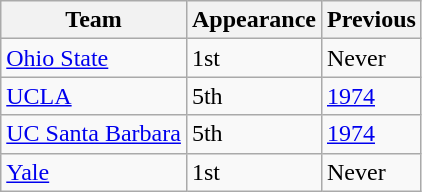<table class="wikitable sortable">
<tr>
<th>Team</th>
<th>Appearance</th>
<th>Previous</th>
</tr>
<tr>
<td><a href='#'>Ohio State</a></td>
<td>1st</td>
<td>Never</td>
</tr>
<tr>
<td><a href='#'>UCLA</a></td>
<td>5th</td>
<td><a href='#'>1974</a></td>
</tr>
<tr>
<td><a href='#'>UC Santa Barbara</a></td>
<td>5th</td>
<td><a href='#'>1974</a></td>
</tr>
<tr>
<td><a href='#'>Yale</a></td>
<td>1st</td>
<td>Never</td>
</tr>
</table>
